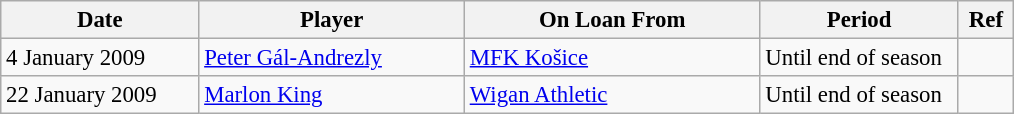<table class="wikitable" style="font-size:95%;">
<tr>
<th width=125px>Date</th>
<th width=170px>Player</th>
<th width=190px>On Loan From</th>
<th width=125px>Period</th>
<th width=30px>Ref</th>
</tr>
<tr>
<td>4 January 2009</td>
<td> <a href='#'>Peter Gál-Andrezly</a></td>
<td><a href='#'>MFK Košice</a></td>
<td>Until end of season</td>
<td></td>
</tr>
<tr>
<td>22 January 2009</td>
<td> <a href='#'>Marlon King</a></td>
<td><a href='#'>Wigan Athletic</a></td>
<td>Until end of season</td>
<td></td>
</tr>
</table>
